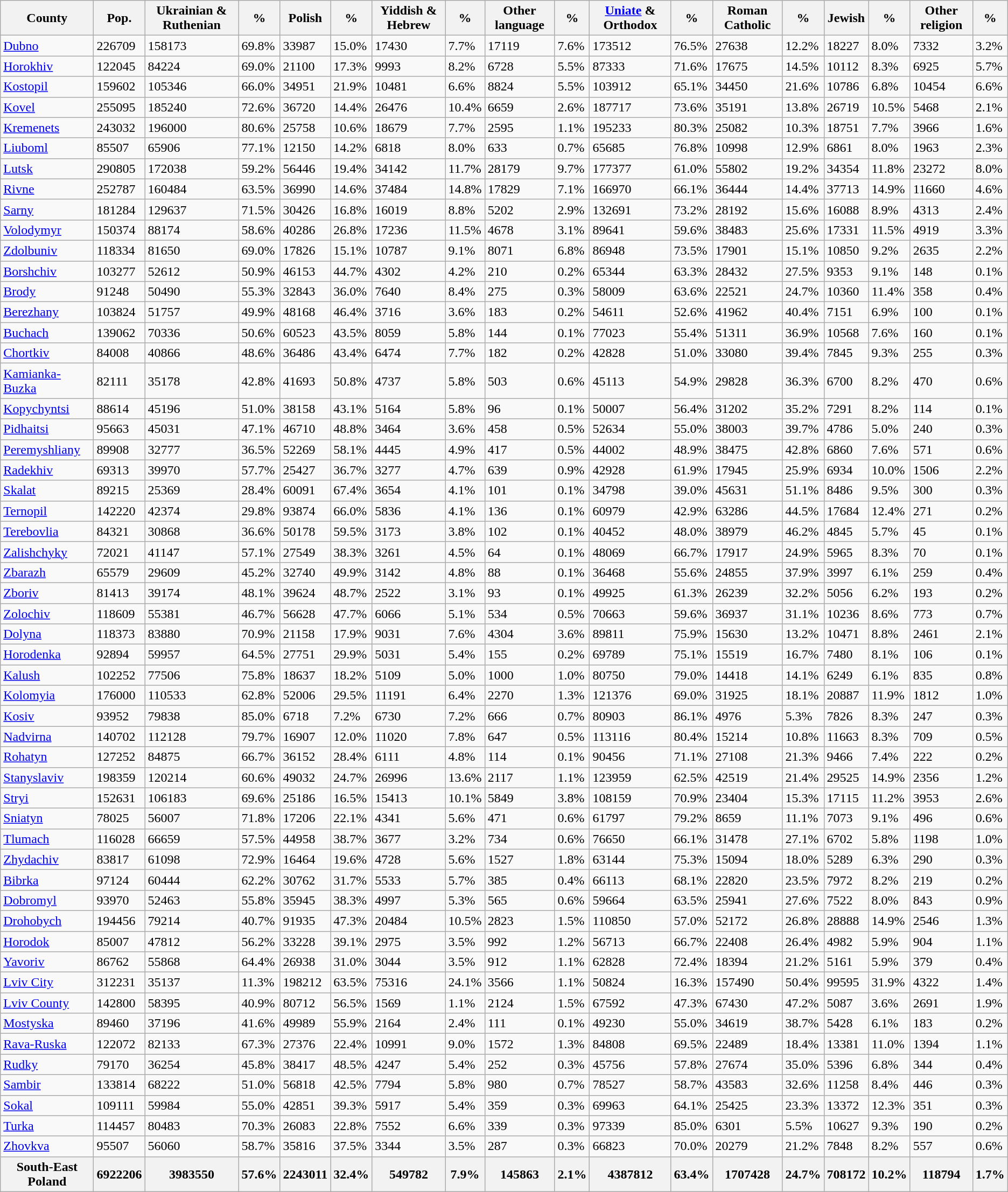<table class="wikitable sortable mw-collapsible mw-collapsed">
<tr>
<th>County</th>
<th>Pop.</th>
<th>Ukrainian & Ruthenian</th>
<th>%</th>
<th>Polish</th>
<th>%</th>
<th>Yiddish & Hebrew</th>
<th>%</th>
<th>Other language<br></th>
<th>%</th>
<th><a href='#'>Uniate</a> & Orthodox</th>
<th>%</th>
<th>Roman Catholic</th>
<th>%</th>
<th>Jewish</th>
<th>%</th>
<th>Other religion<br></th>
<th>%</th>
</tr>
<tr>
<td><a href='#'>Dubno</a></td>
<td>226709</td>
<td>158173</td>
<td>69.8%</td>
<td>33987</td>
<td>15.0%</td>
<td>17430</td>
<td>7.7%</td>
<td>17119</td>
<td>7.6%</td>
<td>173512</td>
<td>76.5%</td>
<td>27638</td>
<td>12.2%</td>
<td>18227</td>
<td>8.0%</td>
<td>7332</td>
<td>3.2%</td>
</tr>
<tr>
<td><a href='#'>Horokhiv</a></td>
<td>122045</td>
<td>84224</td>
<td>69.0%</td>
<td>21100</td>
<td>17.3%</td>
<td>9993</td>
<td>8.2%</td>
<td>6728</td>
<td>5.5%</td>
<td>87333</td>
<td>71.6%</td>
<td>17675</td>
<td>14.5%</td>
<td>10112</td>
<td>8.3%</td>
<td>6925</td>
<td>5.7%</td>
</tr>
<tr>
<td><a href='#'>Kostopil</a></td>
<td>159602</td>
<td>105346</td>
<td>66.0%</td>
<td>34951</td>
<td>21.9%</td>
<td>10481</td>
<td>6.6%</td>
<td>8824</td>
<td>5.5%</td>
<td>103912</td>
<td>65.1%</td>
<td>34450</td>
<td>21.6%</td>
<td>10786</td>
<td>6.8%</td>
<td>10454</td>
<td>6.6%</td>
</tr>
<tr>
<td><a href='#'>Kovel</a></td>
<td>255095</td>
<td>185240</td>
<td>72.6%</td>
<td>36720</td>
<td>14.4%</td>
<td>26476</td>
<td>10.4%</td>
<td>6659</td>
<td>2.6%</td>
<td>187717</td>
<td>73.6%</td>
<td>35191</td>
<td>13.8%</td>
<td>26719</td>
<td>10.5%</td>
<td>5468</td>
<td>2.1%</td>
</tr>
<tr>
<td><a href='#'>Kremenets</a></td>
<td>243032</td>
<td>196000</td>
<td>80.6%</td>
<td>25758</td>
<td>10.6%</td>
<td>18679</td>
<td>7.7%</td>
<td>2595</td>
<td>1.1%</td>
<td>195233</td>
<td>80.3%</td>
<td>25082</td>
<td>10.3%</td>
<td>18751</td>
<td>7.7%</td>
<td>3966</td>
<td>1.6%</td>
</tr>
<tr>
<td><a href='#'>Liuboml</a></td>
<td>85507</td>
<td>65906</td>
<td>77.1%</td>
<td>12150</td>
<td>14.2%</td>
<td>6818</td>
<td>8.0%</td>
<td>633</td>
<td>0.7%</td>
<td>65685</td>
<td>76.8%</td>
<td>10998</td>
<td>12.9%</td>
<td>6861</td>
<td>8.0%</td>
<td>1963</td>
<td>2.3%</td>
</tr>
<tr>
<td><a href='#'>Lutsk</a></td>
<td>290805</td>
<td>172038</td>
<td>59.2%</td>
<td>56446</td>
<td>19.4%</td>
<td>34142</td>
<td>11.7%</td>
<td>28179</td>
<td>9.7%</td>
<td>177377</td>
<td>61.0%</td>
<td>55802</td>
<td>19.2%</td>
<td>34354</td>
<td>11.8%</td>
<td>23272</td>
<td>8.0%</td>
</tr>
<tr>
<td><a href='#'>Rivne</a></td>
<td>252787</td>
<td>160484</td>
<td>63.5%</td>
<td>36990</td>
<td>14.6%</td>
<td>37484</td>
<td>14.8%</td>
<td>17829</td>
<td>7.1%</td>
<td>166970</td>
<td>66.1%</td>
<td>36444</td>
<td>14.4%</td>
<td>37713</td>
<td>14.9%</td>
<td>11660</td>
<td>4.6%</td>
</tr>
<tr>
<td><a href='#'>Sarny</a></td>
<td>181284</td>
<td>129637</td>
<td>71.5%</td>
<td>30426</td>
<td>16.8%</td>
<td>16019</td>
<td>8.8%</td>
<td>5202</td>
<td>2.9%</td>
<td>132691</td>
<td>73.2%</td>
<td>28192</td>
<td>15.6%</td>
<td>16088</td>
<td>8.9%</td>
<td>4313</td>
<td>2.4%</td>
</tr>
<tr>
<td><a href='#'>Volodymyr</a></td>
<td>150374</td>
<td>88174</td>
<td>58.6%</td>
<td>40286</td>
<td>26.8%</td>
<td>17236</td>
<td>11.5%</td>
<td>4678</td>
<td>3.1%</td>
<td>89641</td>
<td>59.6%</td>
<td>38483</td>
<td>25.6%</td>
<td>17331</td>
<td>11.5%</td>
<td>4919</td>
<td>3.3%</td>
</tr>
<tr>
<td><a href='#'>Zdolbuniv</a></td>
<td>118334</td>
<td>81650</td>
<td>69.0%</td>
<td>17826</td>
<td>15.1%</td>
<td>10787</td>
<td>9.1%</td>
<td>8071</td>
<td>6.8%</td>
<td>86948</td>
<td>73.5%</td>
<td>17901</td>
<td>15.1%</td>
<td>10850</td>
<td>9.2%</td>
<td>2635</td>
<td>2.2%</td>
</tr>
<tr>
<td><a href='#'>Borshchiv</a></td>
<td>103277</td>
<td>52612</td>
<td>50.9%</td>
<td>46153</td>
<td>44.7%</td>
<td>4302</td>
<td>4.2%</td>
<td>210</td>
<td>0.2%</td>
<td>65344</td>
<td>63.3%</td>
<td>28432</td>
<td>27.5%</td>
<td>9353</td>
<td>9.1%</td>
<td>148</td>
<td>0.1%</td>
</tr>
<tr>
<td><a href='#'>Brody</a></td>
<td>91248</td>
<td>50490</td>
<td>55.3%</td>
<td>32843</td>
<td>36.0%</td>
<td>7640</td>
<td>8.4%</td>
<td>275</td>
<td>0.3%</td>
<td>58009</td>
<td>63.6%</td>
<td>22521</td>
<td>24.7%</td>
<td>10360</td>
<td>11.4%</td>
<td>358</td>
<td>0.4%</td>
</tr>
<tr>
<td><a href='#'>Berezhany</a></td>
<td>103824</td>
<td>51757</td>
<td>49.9%</td>
<td>48168</td>
<td>46.4%</td>
<td>3716</td>
<td>3.6%</td>
<td>183</td>
<td>0.2%</td>
<td>54611</td>
<td>52.6%</td>
<td>41962</td>
<td>40.4%</td>
<td>7151</td>
<td>6.9%</td>
<td>100</td>
<td>0.1%</td>
</tr>
<tr>
<td><a href='#'>Buchach</a></td>
<td>139062</td>
<td>70336</td>
<td>50.6%</td>
<td>60523</td>
<td>43.5%</td>
<td>8059</td>
<td>5.8%</td>
<td>144</td>
<td>0.1%</td>
<td>77023</td>
<td>55.4%</td>
<td>51311</td>
<td>36.9%</td>
<td>10568</td>
<td>7.6%</td>
<td>160</td>
<td>0.1%</td>
</tr>
<tr>
<td><a href='#'>Chortkiv</a></td>
<td>84008</td>
<td>40866</td>
<td>48.6%</td>
<td>36486</td>
<td>43.4%</td>
<td>6474</td>
<td>7.7%</td>
<td>182</td>
<td>0.2%</td>
<td>42828</td>
<td>51.0%</td>
<td>33080</td>
<td>39.4%</td>
<td>7845</td>
<td>9.3%</td>
<td>255</td>
<td>0.3%</td>
</tr>
<tr>
<td><a href='#'>Kamianka-Buzka</a></td>
<td>82111</td>
<td>35178</td>
<td>42.8%</td>
<td>41693</td>
<td>50.8%</td>
<td>4737</td>
<td>5.8%</td>
<td>503</td>
<td>0.6%</td>
<td>45113</td>
<td>54.9%</td>
<td>29828</td>
<td>36.3%</td>
<td>6700</td>
<td>8.2%</td>
<td>470</td>
<td>0.6%</td>
</tr>
<tr>
<td><a href='#'>Kopychyntsi</a></td>
<td>88614</td>
<td>45196</td>
<td>51.0%</td>
<td>38158</td>
<td>43.1%</td>
<td>5164</td>
<td>5.8%</td>
<td>96</td>
<td>0.1%</td>
<td>50007</td>
<td>56.4%</td>
<td>31202</td>
<td>35.2%</td>
<td>7291</td>
<td>8.2%</td>
<td>114</td>
<td>0.1%</td>
</tr>
<tr>
<td><a href='#'>Pidhaitsi</a></td>
<td>95663</td>
<td>45031</td>
<td>47.1%</td>
<td>46710</td>
<td>48.8%</td>
<td>3464</td>
<td>3.6%</td>
<td>458</td>
<td>0.5%</td>
<td>52634</td>
<td>55.0%</td>
<td>38003</td>
<td>39.7%</td>
<td>4786</td>
<td>5.0%</td>
<td>240</td>
<td>0.3%</td>
</tr>
<tr>
<td><a href='#'>Peremyshliany</a></td>
<td>89908</td>
<td>32777</td>
<td>36.5%</td>
<td>52269</td>
<td>58.1%</td>
<td>4445</td>
<td>4.9%</td>
<td>417</td>
<td>0.5%</td>
<td>44002</td>
<td>48.9%</td>
<td>38475</td>
<td>42.8%</td>
<td>6860</td>
<td>7.6%</td>
<td>571</td>
<td>0.6%</td>
</tr>
<tr>
<td><a href='#'>Radekhiv</a></td>
<td>69313</td>
<td>39970</td>
<td>57.7%</td>
<td>25427</td>
<td>36.7%</td>
<td>3277</td>
<td>4.7%</td>
<td>639</td>
<td>0.9%</td>
<td>42928</td>
<td>61.9%</td>
<td>17945</td>
<td>25.9%</td>
<td>6934</td>
<td>10.0%</td>
<td>1506</td>
<td>2.2%</td>
</tr>
<tr>
<td><a href='#'>Skalat</a></td>
<td>89215</td>
<td>25369</td>
<td>28.4%</td>
<td>60091</td>
<td>67.4%</td>
<td>3654</td>
<td>4.1%</td>
<td>101</td>
<td>0.1%</td>
<td>34798</td>
<td>39.0%</td>
<td>45631</td>
<td>51.1%</td>
<td>8486</td>
<td>9.5%</td>
<td>300</td>
<td>0.3%</td>
</tr>
<tr>
<td><a href='#'>Ternopil</a></td>
<td>142220</td>
<td>42374</td>
<td>29.8%</td>
<td>93874</td>
<td>66.0%</td>
<td>5836</td>
<td>4.1%</td>
<td>136</td>
<td>0.1%</td>
<td>60979</td>
<td>42.9%</td>
<td>63286</td>
<td>44.5%</td>
<td>17684</td>
<td>12.4%</td>
<td>271</td>
<td>0.2%</td>
</tr>
<tr>
<td><a href='#'>Terebovlia</a></td>
<td>84321</td>
<td>30868</td>
<td>36.6%</td>
<td>50178</td>
<td>59.5%</td>
<td>3173</td>
<td>3.8%</td>
<td>102</td>
<td>0.1%</td>
<td>40452</td>
<td>48.0%</td>
<td>38979</td>
<td>46.2%</td>
<td>4845</td>
<td>5.7%</td>
<td>45</td>
<td>0.1%</td>
</tr>
<tr>
<td><a href='#'>Zalishchyky</a></td>
<td>72021</td>
<td>41147</td>
<td>57.1%</td>
<td>27549</td>
<td>38.3%</td>
<td>3261</td>
<td>4.5%</td>
<td>64</td>
<td>0.1%</td>
<td>48069</td>
<td>66.7%</td>
<td>17917</td>
<td>24.9%</td>
<td>5965</td>
<td>8.3%</td>
<td>70</td>
<td>0.1%</td>
</tr>
<tr>
<td><a href='#'>Zbarazh</a></td>
<td>65579</td>
<td>29609</td>
<td>45.2%</td>
<td>32740</td>
<td>49.9%</td>
<td>3142</td>
<td>4.8%</td>
<td>88</td>
<td>0.1%</td>
<td>36468</td>
<td>55.6%</td>
<td>24855</td>
<td>37.9%</td>
<td>3997</td>
<td>6.1%</td>
<td>259</td>
<td>0.4%</td>
</tr>
<tr>
<td><a href='#'>Zboriv</a></td>
<td>81413</td>
<td>39174</td>
<td>48.1%</td>
<td>39624</td>
<td>48.7%</td>
<td>2522</td>
<td>3.1%</td>
<td>93</td>
<td>0.1%</td>
<td>49925</td>
<td>61.3%</td>
<td>26239</td>
<td>32.2%</td>
<td>5056</td>
<td>6.2%</td>
<td>193</td>
<td>0.2%</td>
</tr>
<tr>
<td><a href='#'>Zolochiv</a></td>
<td>118609</td>
<td>55381</td>
<td>46.7%</td>
<td>56628</td>
<td>47.7%</td>
<td>6066</td>
<td>5.1%</td>
<td>534</td>
<td>0.5%</td>
<td>70663</td>
<td>59.6%</td>
<td>36937</td>
<td>31.1%</td>
<td>10236</td>
<td>8.6%</td>
<td>773</td>
<td>0.7%</td>
</tr>
<tr>
<td><a href='#'>Dolyna</a></td>
<td>118373</td>
<td>83880</td>
<td>70.9%</td>
<td>21158</td>
<td>17.9%</td>
<td>9031</td>
<td>7.6%</td>
<td>4304</td>
<td>3.6%</td>
<td>89811</td>
<td>75.9%</td>
<td>15630</td>
<td>13.2%</td>
<td>10471</td>
<td>8.8%</td>
<td>2461</td>
<td>2.1%</td>
</tr>
<tr>
<td><a href='#'>Horodenka</a></td>
<td>92894</td>
<td>59957</td>
<td>64.5%</td>
<td>27751</td>
<td>29.9%</td>
<td>5031</td>
<td>5.4%</td>
<td>155</td>
<td>0.2%</td>
<td>69789</td>
<td>75.1%</td>
<td>15519</td>
<td>16.7%</td>
<td>7480</td>
<td>8.1%</td>
<td>106</td>
<td>0.1%</td>
</tr>
<tr>
<td><a href='#'>Kalush</a></td>
<td>102252</td>
<td>77506</td>
<td>75.8%</td>
<td>18637</td>
<td>18.2%</td>
<td>5109</td>
<td>5.0%</td>
<td>1000</td>
<td>1.0%</td>
<td>80750</td>
<td>79.0%</td>
<td>14418</td>
<td>14.1%</td>
<td>6249</td>
<td>6.1%</td>
<td>835</td>
<td>0.8%</td>
</tr>
<tr>
<td><a href='#'>Kolomyia</a></td>
<td>176000</td>
<td>110533</td>
<td>62.8%</td>
<td>52006</td>
<td>29.5%</td>
<td>11191</td>
<td>6.4%</td>
<td>2270</td>
<td>1.3%</td>
<td>121376</td>
<td>69.0%</td>
<td>31925</td>
<td>18.1%</td>
<td>20887</td>
<td>11.9%</td>
<td>1812</td>
<td>1.0%</td>
</tr>
<tr>
<td><a href='#'>Kosiv</a></td>
<td>93952</td>
<td>79838</td>
<td>85.0%</td>
<td>6718</td>
<td>7.2%</td>
<td>6730</td>
<td>7.2%</td>
<td>666</td>
<td>0.7%</td>
<td>80903</td>
<td>86.1%</td>
<td>4976</td>
<td>5.3%</td>
<td>7826</td>
<td>8.3%</td>
<td>247</td>
<td>0.3%</td>
</tr>
<tr>
<td><a href='#'>Nadvirna</a></td>
<td>140702</td>
<td>112128</td>
<td>79.7%</td>
<td>16907</td>
<td>12.0%</td>
<td>11020</td>
<td>7.8%</td>
<td>647</td>
<td>0.5%</td>
<td>113116</td>
<td>80.4%</td>
<td>15214</td>
<td>10.8%</td>
<td>11663</td>
<td>8.3%</td>
<td>709</td>
<td>0.5%</td>
</tr>
<tr>
<td><a href='#'>Rohatyn</a></td>
<td>127252</td>
<td>84875</td>
<td>66.7%</td>
<td>36152</td>
<td>28.4%</td>
<td>6111</td>
<td>4.8%</td>
<td>114</td>
<td>0.1%</td>
<td>90456</td>
<td>71.1%</td>
<td>27108</td>
<td>21.3%</td>
<td>9466</td>
<td>7.4%</td>
<td>222</td>
<td>0.2%</td>
</tr>
<tr>
<td><a href='#'>Stanyslaviv</a></td>
<td>198359</td>
<td>120214</td>
<td>60.6%</td>
<td>49032</td>
<td>24.7%</td>
<td>26996</td>
<td>13.6%</td>
<td>2117</td>
<td>1.1%</td>
<td>123959</td>
<td>62.5%</td>
<td>42519</td>
<td>21.4%</td>
<td>29525</td>
<td>14.9%</td>
<td>2356</td>
<td>1.2%</td>
</tr>
<tr>
<td><a href='#'>Stryi</a></td>
<td>152631</td>
<td>106183</td>
<td>69.6%</td>
<td>25186</td>
<td>16.5%</td>
<td>15413</td>
<td>10.1%</td>
<td>5849</td>
<td>3.8%</td>
<td>108159</td>
<td>70.9%</td>
<td>23404</td>
<td>15.3%</td>
<td>17115</td>
<td>11.2%</td>
<td>3953</td>
<td>2.6%</td>
</tr>
<tr>
<td><a href='#'>Sniatyn</a></td>
<td>78025</td>
<td>56007</td>
<td>71.8%</td>
<td>17206</td>
<td>22.1%</td>
<td>4341</td>
<td>5.6%</td>
<td>471</td>
<td>0.6%</td>
<td>61797</td>
<td>79.2%</td>
<td>8659</td>
<td>11.1%</td>
<td>7073</td>
<td>9.1%</td>
<td>496</td>
<td>0.6%</td>
</tr>
<tr>
<td><a href='#'>Tlumach</a></td>
<td>116028</td>
<td>66659</td>
<td>57.5%</td>
<td>44958</td>
<td>38.7%</td>
<td>3677</td>
<td>3.2%</td>
<td>734</td>
<td>0.6%</td>
<td>76650</td>
<td>66.1%</td>
<td>31478</td>
<td>27.1%</td>
<td>6702</td>
<td>5.8%</td>
<td>1198</td>
<td>1.0%</td>
</tr>
<tr>
<td><a href='#'>Zhydachiv</a></td>
<td>83817</td>
<td>61098</td>
<td>72.9%</td>
<td>16464</td>
<td>19.6%</td>
<td>4728</td>
<td>5.6%</td>
<td>1527</td>
<td>1.8%</td>
<td>63144</td>
<td>75.3%</td>
<td>15094</td>
<td>18.0%</td>
<td>5289</td>
<td>6.3%</td>
<td>290</td>
<td>0.3%</td>
</tr>
<tr>
<td><a href='#'>Bibrka</a></td>
<td>97124</td>
<td>60444</td>
<td>62.2%</td>
<td>30762</td>
<td>31.7%</td>
<td>5533</td>
<td>5.7%</td>
<td>385</td>
<td>0.4%</td>
<td>66113</td>
<td>68.1%</td>
<td>22820</td>
<td>23.5%</td>
<td>7972</td>
<td>8.2%</td>
<td>219</td>
<td>0.2%</td>
</tr>
<tr>
<td><a href='#'>Dobromyl</a></td>
<td>93970</td>
<td>52463</td>
<td>55.8%</td>
<td>35945</td>
<td>38.3%</td>
<td>4997</td>
<td>5.3%</td>
<td>565</td>
<td>0.6%</td>
<td>59664</td>
<td>63.5%</td>
<td>25941</td>
<td>27.6%</td>
<td>7522</td>
<td>8.0%</td>
<td>843</td>
<td>0.9%</td>
</tr>
<tr>
<td><a href='#'>Drohobych</a></td>
<td>194456</td>
<td>79214</td>
<td>40.7%</td>
<td>91935</td>
<td>47.3%</td>
<td>20484</td>
<td>10.5%</td>
<td>2823</td>
<td>1.5%</td>
<td>110850</td>
<td>57.0%</td>
<td>52172</td>
<td>26.8%</td>
<td>28888</td>
<td>14.9%</td>
<td>2546</td>
<td>1.3%</td>
</tr>
<tr>
<td><a href='#'>Horodok</a></td>
<td>85007</td>
<td>47812</td>
<td>56.2%</td>
<td>33228</td>
<td>39.1%</td>
<td>2975</td>
<td>3.5%</td>
<td>992</td>
<td>1.2%</td>
<td>56713</td>
<td>66.7%</td>
<td>22408</td>
<td>26.4%</td>
<td>4982</td>
<td>5.9%</td>
<td>904</td>
<td>1.1%</td>
</tr>
<tr>
<td><a href='#'>Yavoriv</a></td>
<td>86762</td>
<td>55868</td>
<td>64.4%</td>
<td>26938</td>
<td>31.0%</td>
<td>3044</td>
<td>3.5%</td>
<td>912</td>
<td>1.1%</td>
<td>62828</td>
<td>72.4%</td>
<td>18394</td>
<td>21.2%</td>
<td>5161</td>
<td>5.9%</td>
<td>379</td>
<td>0.4%</td>
</tr>
<tr>
<td><a href='#'>Lviv City</a></td>
<td>312231</td>
<td>35137</td>
<td>11.3%</td>
<td>198212</td>
<td>63.5%</td>
<td>75316</td>
<td>24.1%</td>
<td>3566</td>
<td>1.1%</td>
<td>50824</td>
<td>16.3%</td>
<td>157490</td>
<td>50.4%</td>
<td>99595</td>
<td>31.9%</td>
<td>4322</td>
<td>1.4%</td>
</tr>
<tr>
<td><a href='#'>Lviv County</a></td>
<td>142800</td>
<td>58395</td>
<td>40.9%</td>
<td>80712</td>
<td>56.5%</td>
<td>1569</td>
<td>1.1%</td>
<td>2124</td>
<td>1.5%</td>
<td>67592</td>
<td>47.3%</td>
<td>67430</td>
<td>47.2%</td>
<td>5087</td>
<td>3.6%</td>
<td>2691</td>
<td>1.9%</td>
</tr>
<tr>
<td><a href='#'>Mostyska</a></td>
<td>89460</td>
<td>37196</td>
<td>41.6%</td>
<td>49989</td>
<td>55.9%</td>
<td>2164</td>
<td>2.4%</td>
<td>111</td>
<td>0.1%</td>
<td>49230</td>
<td>55.0%</td>
<td>34619</td>
<td>38.7%</td>
<td>5428</td>
<td>6.1%</td>
<td>183</td>
<td>0.2%</td>
</tr>
<tr>
<td><a href='#'>Rava-Ruska</a></td>
<td>122072</td>
<td>82133</td>
<td>67.3%</td>
<td>27376</td>
<td>22.4%</td>
<td>10991</td>
<td>9.0%</td>
<td>1572</td>
<td>1.3%</td>
<td>84808</td>
<td>69.5%</td>
<td>22489</td>
<td>18.4%</td>
<td>13381</td>
<td>11.0%</td>
<td>1394</td>
<td>1.1%</td>
</tr>
<tr>
<td><a href='#'>Rudky</a></td>
<td>79170</td>
<td>36254</td>
<td>45.8%</td>
<td>38417</td>
<td>48.5%</td>
<td>4247</td>
<td>5.4%</td>
<td>252</td>
<td>0.3%</td>
<td>45756</td>
<td>57.8%</td>
<td>27674</td>
<td>35.0%</td>
<td>5396</td>
<td>6.8%</td>
<td>344</td>
<td>0.4%</td>
</tr>
<tr>
<td><a href='#'>Sambir</a></td>
<td>133814</td>
<td>68222</td>
<td>51.0%</td>
<td>56818</td>
<td>42.5%</td>
<td>7794</td>
<td>5.8%</td>
<td>980</td>
<td>0.7%</td>
<td>78527</td>
<td>58.7%</td>
<td>43583</td>
<td>32.6%</td>
<td>11258</td>
<td>8.4%</td>
<td>446</td>
<td>0.3%</td>
</tr>
<tr>
<td><a href='#'>Sokal</a></td>
<td>109111</td>
<td>59984</td>
<td>55.0%</td>
<td>42851</td>
<td>39.3%</td>
<td>5917</td>
<td>5.4%</td>
<td>359</td>
<td>0.3%</td>
<td>69963</td>
<td>64.1%</td>
<td>25425</td>
<td>23.3%</td>
<td>13372</td>
<td>12.3%</td>
<td>351</td>
<td>0.3%</td>
</tr>
<tr>
<td><a href='#'>Turka</a></td>
<td>114457</td>
<td>80483</td>
<td>70.3%</td>
<td>26083</td>
<td>22.8%</td>
<td>7552</td>
<td>6.6%</td>
<td>339</td>
<td>0.3%</td>
<td>97339</td>
<td>85.0%</td>
<td>6301</td>
<td>5.5%</td>
<td>10627</td>
<td>9.3%</td>
<td>190</td>
<td>0.2%</td>
</tr>
<tr>
<td><a href='#'>Zhovkva</a></td>
<td>95507</td>
<td>56060</td>
<td>58.7%</td>
<td>35816</td>
<td>37.5%</td>
<td>3344</td>
<td>3.5%</td>
<td>287</td>
<td>0.3%</td>
<td>66823</td>
<td>70.0%</td>
<td>20279</td>
<td>21.2%</td>
<td>7848</td>
<td>8.2%</td>
<td>557</td>
<td>0.6%</td>
</tr>
<tr>
<th><strong>South-East Poland</strong></th>
<th>6922206</th>
<th>3983550</th>
<th>57.6%</th>
<th>2243011</th>
<th>32.4%</th>
<th>549782</th>
<th>7.9%</th>
<th>145863</th>
<th>2.1%</th>
<th>4387812</th>
<th>63.4%</th>
<th>1707428</th>
<th>24.7%</th>
<th>708172</th>
<th>10.2%</th>
<th>118794</th>
<th>1.7%</th>
</tr>
</table>
